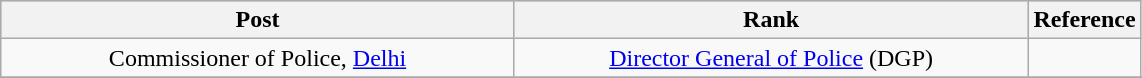<table class="wikitable" style="text-align:center">
<tr style="background:#cccccc">
<th scope="col" style="width: 335px;">Post</th>
<th scope="col" style="width: 335px;">Rank</th>
<th scope="col" style="width: 30px;">Reference</th>
</tr>
<tr>
<td>Commissioner of Police, <a href='#'>Delhi</a></td>
<td><a href='#'>Director General of Police</a> (DGP)</td>
<td></td>
</tr>
<tr>
</tr>
</table>
